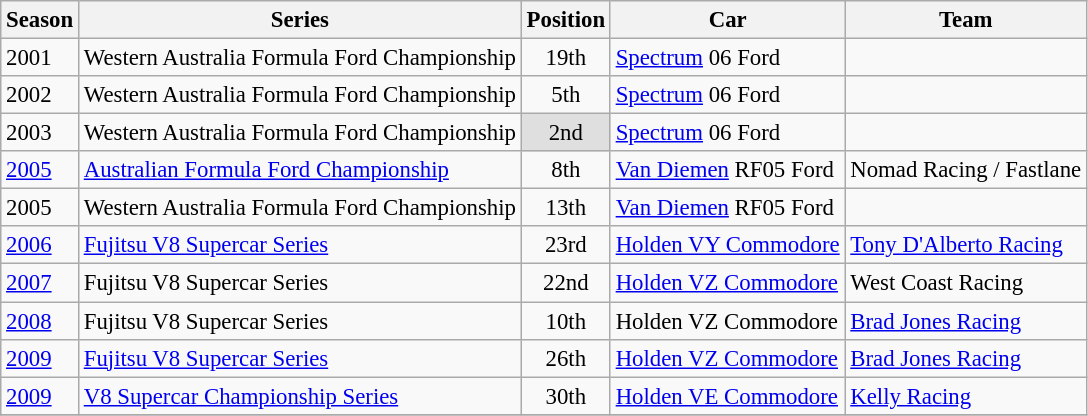<table class="wikitable" style="font-size: 95%;">
<tr>
<th>Season</th>
<th>Series</th>
<th>Position</th>
<th>Car</th>
<th>Team</th>
</tr>
<tr>
<td>2001</td>
<td>Western Australia Formula Ford Championship</td>
<td align="center">19th</td>
<td><a href='#'>Spectrum</a> 06 Ford</td>
<td></td>
</tr>
<tr>
<td>2002</td>
<td>Western Australia Formula Ford Championship</td>
<td align="center">5th</td>
<td><a href='#'>Spectrum</a> 06 Ford</td>
<td></td>
</tr>
<tr>
<td>2003</td>
<td>Western Australia Formula Ford Championship</td>
<td align="center" style="background:#dfdfdf;">2nd</td>
<td><a href='#'>Spectrum</a> 06 Ford</td>
<td></td>
</tr>
<tr>
<td><a href='#'>2005</a></td>
<td><a href='#'>Australian Formula Ford Championship</a></td>
<td align="center">8th</td>
<td><a href='#'>Van Diemen</a> RF05 Ford</td>
<td>Nomad Racing / Fastlane</td>
</tr>
<tr>
<td>2005</td>
<td>Western Australia Formula Ford Championship</td>
<td align="center">13th</td>
<td><a href='#'>Van Diemen</a> RF05 Ford</td>
<td></td>
</tr>
<tr>
<td><a href='#'>2006</a></td>
<td><a href='#'>Fujitsu V8 Supercar Series</a></td>
<td align="center">23rd</td>
<td><a href='#'>Holden VY Commodore</a></td>
<td><a href='#'>Tony D'Alberto Racing</a></td>
</tr>
<tr>
<td><a href='#'>2007</a></td>
<td>Fujitsu V8 Supercar Series</td>
<td align="center">22nd</td>
<td><a href='#'>Holden VZ Commodore</a></td>
<td>West Coast Racing</td>
</tr>
<tr>
<td><a href='#'>2008</a></td>
<td>Fujitsu V8 Supercar Series</td>
<td align="center">10th</td>
<td>Holden VZ Commodore</td>
<td><a href='#'>Brad Jones Racing</a></td>
</tr>
<tr>
<td><a href='#'>2009</a></td>
<td><a href='#'>Fujitsu V8 Supercar Series</a></td>
<td align="center">26th</td>
<td><a href='#'>Holden VZ Commodore</a></td>
<td><a href='#'>Brad Jones Racing</a></td>
</tr>
<tr>
<td><a href='#'>2009</a></td>
<td><a href='#'>V8 Supercar Championship Series</a></td>
<td align="center">30th</td>
<td><a href='#'>Holden VE Commodore</a></td>
<td><a href='#'>Kelly Racing</a></td>
</tr>
<tr>
</tr>
</table>
